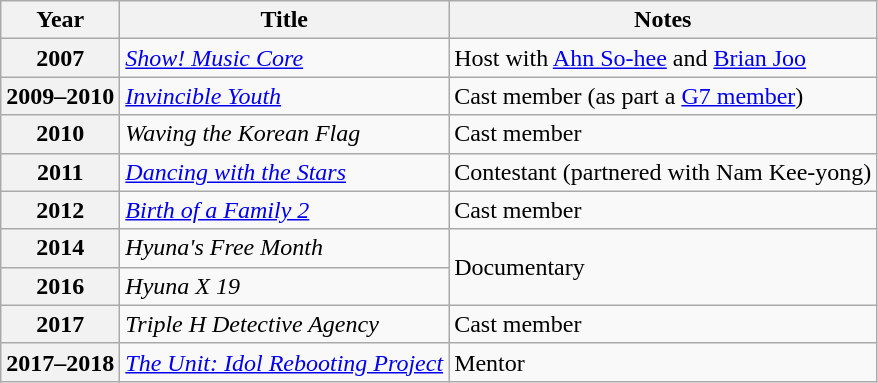<table class="wikitable plainrowheaders sortable">
<tr>
<th scope="col">Year</th>
<th scope="col">Title</th>
<th scope="col">Notes</th>
</tr>
<tr>
<th scope="row">2007</th>
<td><em><a href='#'>Show! Music Core</a></em></td>
<td>Host with <a href='#'>Ahn So-hee</a> and <a href='#'>Brian Joo</a></td>
</tr>
<tr>
<th scope="row">2009–2010</th>
<td><em><a href='#'>Invincible Youth</a></em></td>
<td>Cast member (as part a <a href='#'>G7 member</a>)</td>
</tr>
<tr>
<th scope="row">2010</th>
<td><em>Waving the Korean Flag</em></td>
<td>Cast member</td>
</tr>
<tr>
<th scope="row">2011</th>
<td><em><a href='#'>Dancing with the Stars</a></em></td>
<td>Contestant (partnered with Nam Kee-yong)</td>
</tr>
<tr>
<th scope="row">2012</th>
<td><em><a href='#'>Birth of a Family 2</a></em></td>
<td>Cast member</td>
</tr>
<tr>
<th scope="row">2014</th>
<td><em>Hyuna's Free Month</em></td>
<td rowspan="2">Documentary</td>
</tr>
<tr>
<th scope="row">2016</th>
<td><em>Hyuna X 19</em></td>
</tr>
<tr>
<th scope="row">2017</th>
<td><em>Triple H Detective Agency</em></td>
<td>Cast member</td>
</tr>
<tr>
<th scope="row">2017–2018</th>
<td><em><a href='#'>The Unit: Idol Rebooting Project</a></em></td>
<td>Mentor</td>
</tr>
</table>
